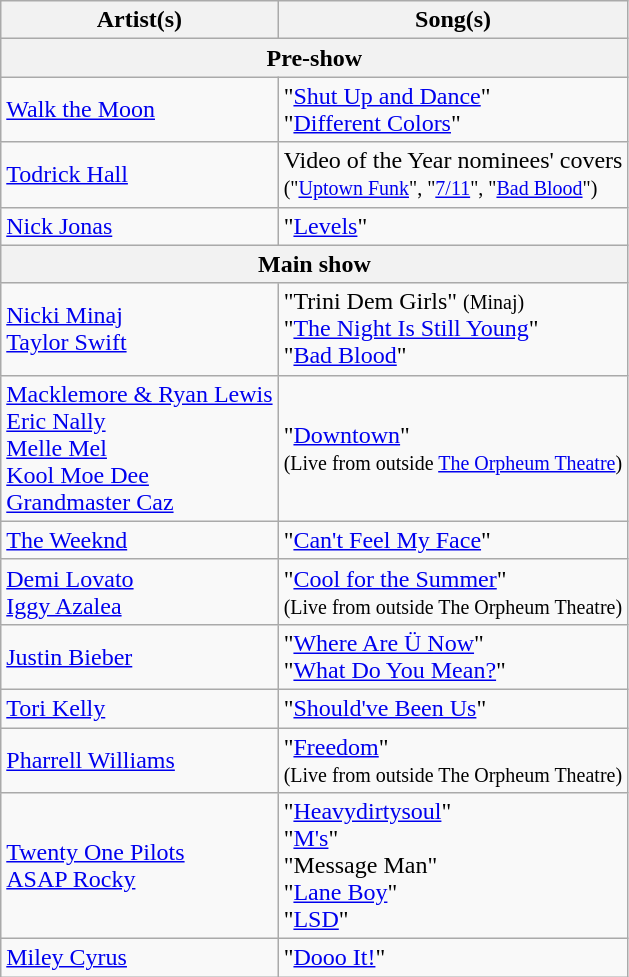<table class="wikitable">
<tr>
<th>Artist(s)</th>
<th>Song(s)</th>
</tr>
<tr>
<th colspan=3>Pre-show</th>
</tr>
<tr>
<td><a href='#'>Walk the Moon</a></td>
<td>"<a href='#'>Shut Up and Dance</a>"<br>"<a href='#'>Different Colors</a>"</td>
</tr>
<tr>
<td><a href='#'>Todrick Hall</a></td>
<td>Video of the Year nominees' covers <br><small>("<a href='#'>Uptown Funk</a>", "<a href='#'>7/11</a>", "<a href='#'>Bad Blood</a>")</small></td>
</tr>
<tr>
<td><a href='#'>Nick Jonas</a></td>
<td>"<a href='#'>Levels</a>"</td>
</tr>
<tr>
<th colspan=2>Main show</th>
</tr>
<tr>
<td><a href='#'>Nicki Minaj</a><br><a href='#'>Taylor Swift</a></td>
<td>"Trini Dem Girls" <small>(Minaj)</small><br>"<a href='#'>The Night Is Still Young</a>"<br>"<a href='#'>Bad Blood</a>"</td>
</tr>
<tr>
<td><a href='#'>Macklemore & Ryan Lewis</a><br><a href='#'>Eric Nally</a><br><a href='#'>Melle Mel</a><br><a href='#'>Kool Moe Dee</a><br><a href='#'>Grandmaster Caz</a></td>
<td>"<a href='#'>Downtown</a>" <br><small>(Live from outside <a href='#'>The Orpheum Theatre</a>)</small></td>
</tr>
<tr>
<td><a href='#'>The Weeknd</a></td>
<td>"<a href='#'>Can't Feel My Face</a>"</td>
</tr>
<tr>
<td><a href='#'>Demi Lovato</a><br><a href='#'>Iggy Azalea</a></td>
<td>"<a href='#'>Cool for the Summer</a>" <br><small>(Live from outside The Orpheum Theatre)</small></td>
</tr>
<tr>
<td><a href='#'>Justin Bieber</a></td>
<td>"<a href='#'>Where Are Ü Now</a>"<br>"<a href='#'>What Do You Mean?</a>"</td>
</tr>
<tr>
<td><a href='#'>Tori Kelly</a></td>
<td>"<a href='#'>Should've Been Us</a>"</td>
</tr>
<tr>
<td><a href='#'>Pharrell Williams</a></td>
<td>"<a href='#'>Freedom</a>"<br><small>(Live from outside The Orpheum Theatre)</small></td>
</tr>
<tr>
<td><a href='#'>Twenty One Pilots</a><br><a href='#'>ASAP Rocky</a></td>
<td>"<a href='#'>Heavydirtysoul</a>"<br>"<a href='#'>M's</a>"<br>"Message Man"<br>"<a href='#'>Lane Boy</a>"<br>"<a href='#'>LSD</a>"</td>
</tr>
<tr>
<td><a href='#'>Miley Cyrus</a></td>
<td>"<a href='#'>Dooo It!</a>"</td>
</tr>
</table>
